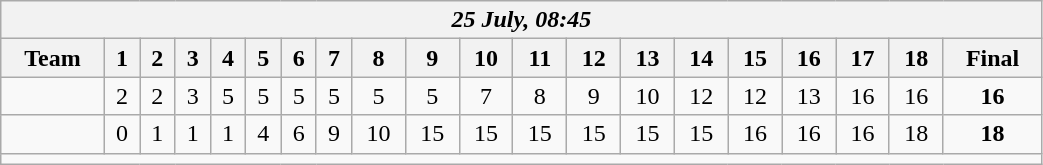<table class=wikitable style="text-align:center; width: 55%">
<tr>
<th colspan=20><em>25 July, 08:45</em></th>
</tr>
<tr>
<th>Team</th>
<th>1</th>
<th>2</th>
<th>3</th>
<th>4</th>
<th>5</th>
<th>6</th>
<th>7</th>
<th>8</th>
<th>9</th>
<th>10</th>
<th>11</th>
<th>12</th>
<th>13</th>
<th>14</th>
<th>15</th>
<th>16</th>
<th>17</th>
<th>18</th>
<th>Final</th>
</tr>
<tr>
<td align=left></td>
<td>2</td>
<td>2</td>
<td>3</td>
<td>5</td>
<td>5</td>
<td>5</td>
<td>5</td>
<td>5</td>
<td>5</td>
<td>7</td>
<td>8</td>
<td>9</td>
<td>10</td>
<td>12</td>
<td>12</td>
<td>13</td>
<td>16</td>
<td>16</td>
<td><strong>16</strong></td>
</tr>
<tr>
<td align=left><strong></strong></td>
<td>0</td>
<td>1</td>
<td>1</td>
<td>1</td>
<td>4</td>
<td>6</td>
<td>9</td>
<td>10</td>
<td>15</td>
<td>15</td>
<td>15</td>
<td>15</td>
<td>15</td>
<td>15</td>
<td>16</td>
<td>16</td>
<td>16</td>
<td>18</td>
<td><strong>18</strong></td>
</tr>
<tr>
<td colspan=20></td>
</tr>
</table>
